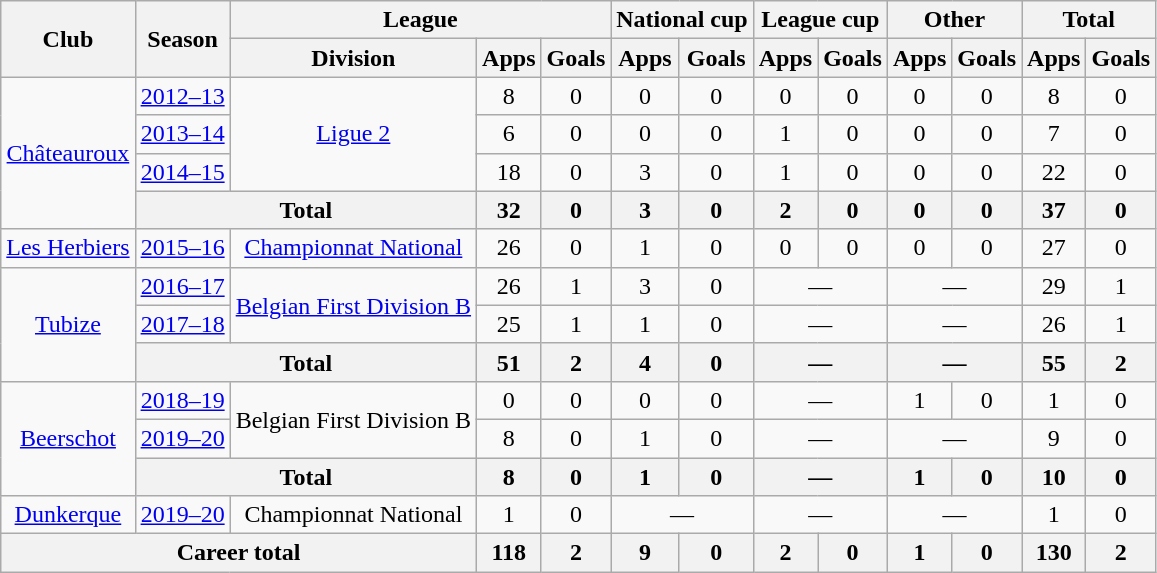<table class="wikitable" style="text-align:center">
<tr>
<th rowspan="2">Club</th>
<th rowspan="2">Season</th>
<th colspan="3">League</th>
<th colspan="2">National cup</th>
<th colspan="2">League cup</th>
<th colspan="2">Other</th>
<th colspan="2">Total</th>
</tr>
<tr>
<th>Division</th>
<th>Apps</th>
<th>Goals</th>
<th>Apps</th>
<th>Goals</th>
<th>Apps</th>
<th>Goals</th>
<th>Apps</th>
<th>Goals</th>
<th>Apps</th>
<th>Goals</th>
</tr>
<tr>
<td rowspan="4"><a href='#'>Châteauroux</a></td>
<td><a href='#'>2012–13</a></td>
<td rowspan="3"><a href='#'>Ligue 2</a></td>
<td>8</td>
<td>0</td>
<td>0</td>
<td>0</td>
<td>0</td>
<td>0</td>
<td>0</td>
<td>0</td>
<td>8</td>
<td>0</td>
</tr>
<tr>
<td><a href='#'>2013–14</a></td>
<td>6</td>
<td>0</td>
<td>0</td>
<td>0</td>
<td>1</td>
<td>0</td>
<td>0</td>
<td>0</td>
<td>7</td>
<td>0</td>
</tr>
<tr>
<td><a href='#'>2014–15</a></td>
<td>18</td>
<td>0</td>
<td>3</td>
<td>0</td>
<td>1</td>
<td>0</td>
<td>0</td>
<td>0</td>
<td>22</td>
<td>0</td>
</tr>
<tr>
<th colspan="2">Total</th>
<th>32</th>
<th>0</th>
<th>3</th>
<th>0</th>
<th>2</th>
<th>0</th>
<th>0</th>
<th>0</th>
<th>37</th>
<th>0</th>
</tr>
<tr>
<td><a href='#'>Les Herbiers</a></td>
<td><a href='#'>2015–16</a></td>
<td><a href='#'>Championnat National</a></td>
<td>26</td>
<td>0</td>
<td>1</td>
<td>0</td>
<td>0</td>
<td>0</td>
<td>0</td>
<td>0</td>
<td>27</td>
<td>0</td>
</tr>
<tr>
<td rowspan="3"><a href='#'>Tubize</a></td>
<td><a href='#'>2016–17</a></td>
<td rowspan="2"><a href='#'>Belgian First Division B</a></td>
<td>26</td>
<td>1</td>
<td>3</td>
<td>0</td>
<td colspan="2">—</td>
<td colspan="2">—</td>
<td>29</td>
<td>1</td>
</tr>
<tr>
<td><a href='#'>2017–18</a></td>
<td>25</td>
<td>1</td>
<td>1</td>
<td>0</td>
<td colspan="2">—</td>
<td colspan="2">—</td>
<td>26</td>
<td>1</td>
</tr>
<tr>
<th colspan="2">Total</th>
<th>51</th>
<th>2</th>
<th>4</th>
<th>0</th>
<th colspan="2">—</th>
<th colspan="2">—</th>
<th>55</th>
<th>2</th>
</tr>
<tr>
<td rowspan="3"><a href='#'>Beerschot</a></td>
<td><a href='#'>2018–19</a></td>
<td rowspan="2">Belgian First Division B</td>
<td>0</td>
<td>0</td>
<td>0</td>
<td>0</td>
<td colspan="2">—</td>
<td>1</td>
<td>0</td>
<td>1</td>
<td>0</td>
</tr>
<tr>
<td><a href='#'>2019–20</a></td>
<td>8</td>
<td>0</td>
<td>1</td>
<td>0</td>
<td colspan="2">—</td>
<td colspan="2">—</td>
<td>9</td>
<td>0</td>
</tr>
<tr>
<th colspan="2">Total</th>
<th>8</th>
<th>0</th>
<th>1</th>
<th>0</th>
<th colspan="2">—</th>
<th>1</th>
<th>0</th>
<th>10</th>
<th>0</th>
</tr>
<tr>
<td><a href='#'>Dunkerque</a></td>
<td><a href='#'>2019–20</a></td>
<td>Championnat National</td>
<td>1</td>
<td>0</td>
<td colspan="2">—</td>
<td colspan="2">—</td>
<td colspan="2">—</td>
<td>1</td>
<td>0</td>
</tr>
<tr>
<th colspan="3">Career total</th>
<th>118</th>
<th>2</th>
<th>9</th>
<th>0</th>
<th>2</th>
<th>0</th>
<th>1</th>
<th>0</th>
<th>130</th>
<th>2</th>
</tr>
</table>
